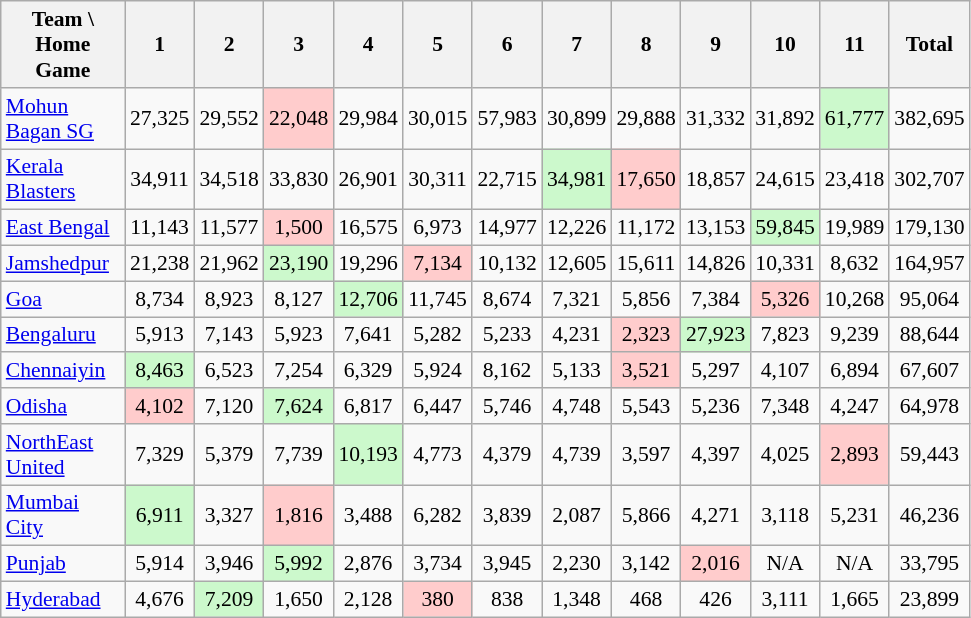<table class="wikitable sortable" style="font-size: 90%; text-align:center;">
<tr>
<th style="width:76px;">Team \ Home Game</th>
<th align=center>1</th>
<th align=center>2</th>
<th align=center>3</th>
<th align=center>4</th>
<th align=center>5</th>
<th align=center>6</th>
<th align=center>7</th>
<th align=center>8</th>
<th align=center>9</th>
<th align=center>10</th>
<th align=center>11</th>
<th align=center>Total</th>
</tr>
<tr>
<td align="left"><span><a href='#'>Mohun Bagan SG</a></span></td>
<td>27,325</td>
<td>29,552</td>
<td style="background:#FFCCCC">22,048</td>
<td>29,984</td>
<td>30,015</td>
<td>57,983</td>
<td>30,899</td>
<td>29,888</td>
<td>31,332</td>
<td>31,892</td>
<td style="background:#CCF9CC">61,777</td>
<td>382,695</td>
</tr>
<tr>
<td align="left"><a href='#'>Kerala Blasters</a></td>
<td>34,911</td>
<td>34,518</td>
<td>33,830</td>
<td>26,901</td>
<td>30,311</td>
<td>22,715</td>
<td style="background:#CCF9CC">34,981</td>
<td style="background:#FFCCCC">17,650</td>
<td>18,857</td>
<td>24,615</td>
<td>23,418</td>
<td>302,707</td>
</tr>
<tr>
<td align="left"><a href='#'>East Bengal</a></td>
<td>11,143</td>
<td>11,577</td>
<td style="background:#FFCCCC">1,500</td>
<td>16,575</td>
<td>6,973</td>
<td>14,977</td>
<td>12,226</td>
<td>11,172</td>
<td>13,153</td>
<td style="background:#CCF9CC">59,845</td>
<td>19,989</td>
<td>179,130</td>
</tr>
<tr>
<td align="left"><a href='#'>Jamshedpur</a></td>
<td>21,238</td>
<td>21,962</td>
<td style="background:#CCF9CC">23,190</td>
<td>19,296</td>
<td style="background:#FFCCCC">7,134</td>
<td>10,132</td>
<td>12,605</td>
<td>15,611</td>
<td>14,826</td>
<td>10,331</td>
<td>8,632</td>
<td>164,957</td>
</tr>
<tr>
<td align="left"><a href='#'>Goa</a></td>
<td>8,734</td>
<td>8,923</td>
<td>8,127</td>
<td style="background:#CCF9CC">12,706</td>
<td>11,745</td>
<td>8,674</td>
<td>7,321</td>
<td>5,856</td>
<td>7,384</td>
<td style="background:#FFCCCC">5,326</td>
<td>10,268</td>
<td>95,064</td>
</tr>
<tr>
<td align="left"><a href='#'>Bengaluru</a></td>
<td>5,913</td>
<td>7,143</td>
<td>5,923</td>
<td>7,641</td>
<td>5,282</td>
<td>5,233</td>
<td>4,231</td>
<td style="background:#FFCCCC">2,323</td>
<td style="background:#CCF9CC">27,923</td>
<td>7,823</td>
<td>9,239</td>
<td>88,644</td>
</tr>
<tr>
<td align="left"><a href='#'>Chennaiyin</a></td>
<td style="background:#CCF9CC">8,463</td>
<td>6,523</td>
<td>7,254</td>
<td>6,329</td>
<td>5,924</td>
<td>8,162</td>
<td>5,133</td>
<td style="background:#FFCCCC">3,521</td>
<td>5,297</td>
<td>4,107</td>
<td>6,894</td>
<td>67,607</td>
</tr>
<tr>
<td align="left"><a href='#'>Odisha</a></td>
<td style="background:#FFCCCC">4,102</td>
<td>7,120</td>
<td style="background:#CCF9CC">7,624</td>
<td>6,817</td>
<td>6,447</td>
<td>5,746</td>
<td>4,748</td>
<td>5,543</td>
<td>5,236</td>
<td>7,348</td>
<td>4,247</td>
<td>64,978</td>
</tr>
<tr>
<td align="left"><a href='#'>NorthEast United</a></td>
<td>7,329</td>
<td>5,379</td>
<td>7,739</td>
<td style="background:#CCF9CC">10,193</td>
<td>4,773</td>
<td>4,379</td>
<td>4,739</td>
<td>3,597</td>
<td>4,397</td>
<td>4,025</td>
<td style="background:#FFCCCC">2,893</td>
<td>59,443</td>
</tr>
<tr>
<td align="left"><a href='#'>Mumbai City</a></td>
<td style="background:#CCF9CC">6,911</td>
<td>3,327</td>
<td style="background:#FFCCCC">1,816</td>
<td>3,488</td>
<td>6,282</td>
<td>3,839</td>
<td>2,087</td>
<td>5,866</td>
<td>4,271</td>
<td>3,118</td>
<td>5,231</td>
<td>46,236</td>
</tr>
<tr>
<td align="left"><a href='#'>Punjab</a></td>
<td>5,914</td>
<td>3,946</td>
<td style="background:#CCF9CC">5,992</td>
<td>2,876</td>
<td>3,734</td>
<td>3,945</td>
<td>2,230</td>
<td>3,142</td>
<td style="background:#FFCCCC">2,016</td>
<td>N/A</td>
<td>N/A</td>
<td>33,795</td>
</tr>
<tr>
<td align="left"><a href='#'>Hyderabad</a></td>
<td>4,676</td>
<td style="background:#CCF9CC">7,209</td>
<td>1,650</td>
<td>2,128</td>
<td style="background:#FFCCCC">380</td>
<td>838</td>
<td>1,348</td>
<td>468</td>
<td>426</td>
<td>3,111</td>
<td>1,665</td>
<td>23,899</td>
</tr>
</table>
